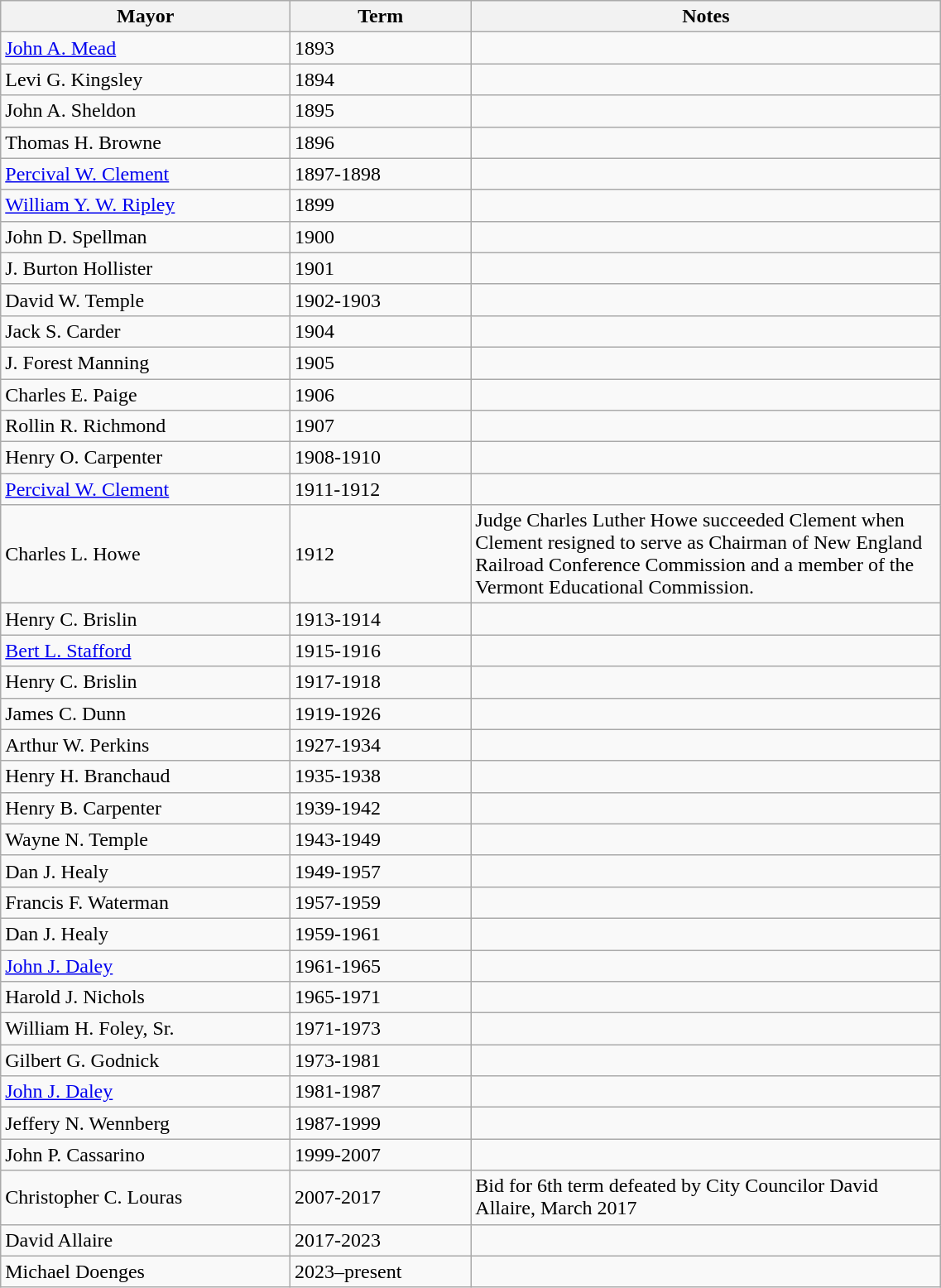<table class="wikitable" style="width: 60%">
<tr>
<th>Mayor</th>
<th>Term</th>
<th width="50%">Notes</th>
</tr>
<tr>
<td><a href='#'>John A. Mead</a></td>
<td>1893</td>
<td></td>
</tr>
<tr>
<td>Levi G. Kingsley</td>
<td>1894</td>
<td></td>
</tr>
<tr>
<td>John A. Sheldon</td>
<td>1895</td>
<td></td>
</tr>
<tr>
<td>Thomas H. Browne</td>
<td>1896</td>
<td></td>
</tr>
<tr>
<td><a href='#'>Percival W. Clement</a></td>
<td>1897-1898</td>
<td></td>
</tr>
<tr>
<td><a href='#'>William Y. W. Ripley</a></td>
<td>1899</td>
<td></td>
</tr>
<tr>
<td>John D. Spellman</td>
<td>1900</td>
<td></td>
</tr>
<tr>
<td>J. Burton Hollister</td>
<td>1901</td>
<td></td>
</tr>
<tr>
<td>David W. Temple</td>
<td>1902-1903</td>
<td></td>
</tr>
<tr>
<td>Jack S. Carder</td>
<td>1904</td>
<td></td>
</tr>
<tr>
<td>J. Forest Manning</td>
<td>1905</td>
<td></td>
</tr>
<tr>
<td>Charles E. Paige</td>
<td>1906</td>
<td></td>
</tr>
<tr>
<td>Rollin R. Richmond</td>
<td>1907</td>
<td></td>
</tr>
<tr>
<td>Henry O. Carpenter</td>
<td>1908-1910</td>
<td></td>
</tr>
<tr>
<td><a href='#'>Percival W. Clement</a></td>
<td>1911-1912</td>
<td></td>
</tr>
<tr>
<td>Charles L. Howe</td>
<td>1912</td>
<td>Judge Charles Luther Howe succeeded Clement when Clement resigned to serve as Chairman of New England Railroad Conference Commission and a member of the Vermont Educational Commission.</td>
</tr>
<tr>
<td>Henry C. Brislin</td>
<td>1913-1914</td>
<td></td>
</tr>
<tr>
<td><a href='#'>Bert L. Stafford</a></td>
<td>1915-1916</td>
<td></td>
</tr>
<tr>
<td>Henry C. Brislin</td>
<td>1917-1918</td>
<td></td>
</tr>
<tr>
<td>James C. Dunn</td>
<td>1919-1926</td>
<td></td>
</tr>
<tr>
<td>Arthur W. Perkins</td>
<td>1927-1934</td>
<td></td>
</tr>
<tr>
<td>Henry H. Branchaud</td>
<td>1935-1938</td>
<td></td>
</tr>
<tr>
<td>Henry B. Carpenter</td>
<td>1939-1942</td>
<td></td>
</tr>
<tr>
<td>Wayne N. Temple</td>
<td>1943-1949</td>
<td></td>
</tr>
<tr>
<td>Dan J. Healy</td>
<td>1949-1957</td>
<td></td>
</tr>
<tr>
<td>Francis F. Waterman</td>
<td>1957-1959</td>
<td></td>
</tr>
<tr>
<td>Dan J. Healy</td>
<td>1959-1961</td>
<td></td>
</tr>
<tr>
<td><a href='#'>John J. Daley</a></td>
<td>1961-1965</td>
<td></td>
</tr>
<tr>
<td>Harold J. Nichols</td>
<td>1965-1971</td>
<td></td>
</tr>
<tr>
<td>William H. Foley, Sr.</td>
<td>1971-1973</td>
<td></td>
</tr>
<tr>
<td>Gilbert G. Godnick</td>
<td>1973-1981</td>
<td></td>
</tr>
<tr>
<td><a href='#'>John J. Daley</a></td>
<td>1981-1987</td>
<td></td>
</tr>
<tr>
<td>Jeffery N. Wennberg</td>
<td>1987-1999</td>
<td></td>
</tr>
<tr>
<td>John P. Cassarino</td>
<td>1999-2007</td>
<td></td>
</tr>
<tr>
<td>Christopher C. Louras</td>
<td>2007-2017</td>
<td>Bid for 6th term defeated by City Councilor David Allaire, March 2017</td>
</tr>
<tr>
<td>David Allaire</td>
<td>2017-2023</td>
<td></td>
</tr>
<tr>
<td>Michael Doenges</td>
<td>2023–present</td>
<td></td>
</tr>
</table>
